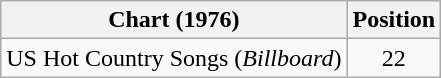<table class="wikitable">
<tr>
<th>Chart (1976)</th>
<th>Position</th>
</tr>
<tr>
<td>US Hot Country Songs (<em>Billboard</em>)</td>
<td align="center">22</td>
</tr>
</table>
